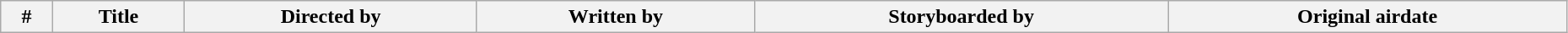<table class="wikitable" width="98%">
<tr>
<th>#</th>
<th>Title</th>
<th>Directed by</th>
<th>Written by</th>
<th>Storyboarded by</th>
<th>Original airdate<br>






</th>
</tr>
</table>
